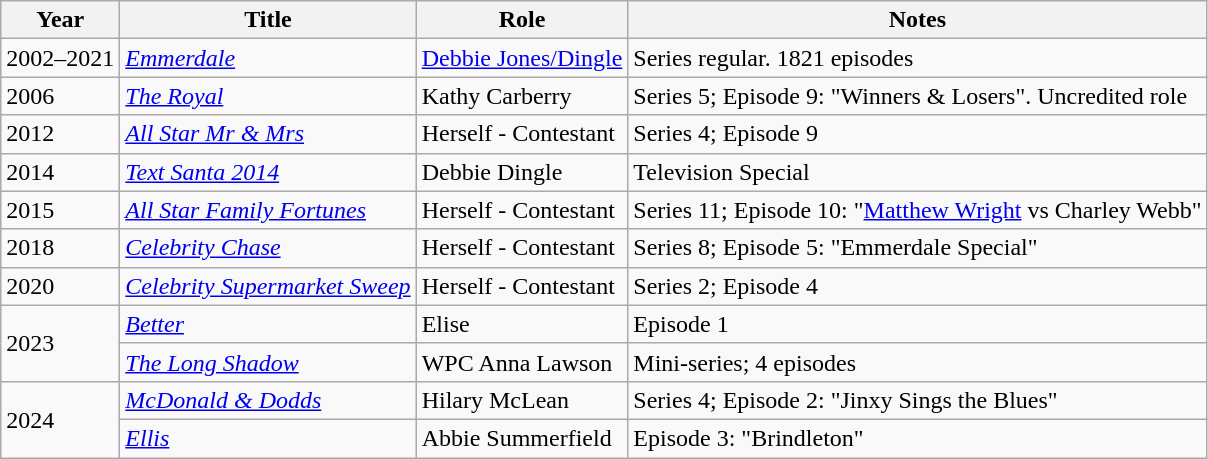<table class="wikitable sortable">
<tr>
<th>Year</th>
<th>Title</th>
<th>Role</th>
<th class="unsortable">Notes</th>
</tr>
<tr>
<td>2002–2021</td>
<td><em><a href='#'>Emmerdale</a></em></td>
<td><a href='#'>Debbie Jones/Dingle</a></td>
<td>Series regular. 1821 episodes</td>
</tr>
<tr>
<td>2006</td>
<td><em><a href='#'>The Royal</a></em></td>
<td>Kathy Carberry</td>
<td>Series 5; Episode 9: "Winners & Losers". Uncredited role</td>
</tr>
<tr>
<td>2012</td>
<td><em><a href='#'>All Star Mr & Mrs</a></em></td>
<td>Herself - Contestant</td>
<td>Series 4; Episode 9</td>
</tr>
<tr>
<td>2014</td>
<td><em><a href='#'>Text Santa 2014</a></em></td>
<td>Debbie Dingle</td>
<td>Television Special</td>
</tr>
<tr>
<td>2015</td>
<td><em><a href='#'>All Star Family Fortunes</a></em></td>
<td>Herself - Contestant</td>
<td>Series 11; Episode 10: "<a href='#'>Matthew Wright</a> vs Charley Webb"</td>
</tr>
<tr>
<td>2018</td>
<td><em><a href='#'>Celebrity Chase</a></em></td>
<td>Herself - Contestant</td>
<td>Series 8; Episode 5: "Emmerdale Special"</td>
</tr>
<tr>
<td>2020</td>
<td><em><a href='#'>Celebrity Supermarket Sweep</a></em></td>
<td>Herself - Contestant</td>
<td>Series 2; Episode 4</td>
</tr>
<tr>
<td rowspan="2">2023</td>
<td><em><a href='#'>Better</a></em></td>
<td>Elise</td>
<td>Episode 1</td>
</tr>
<tr>
<td><em><a href='#'>The Long Shadow</a></em></td>
<td>WPC Anna Lawson</td>
<td>Mini-series; 4 episodes</td>
</tr>
<tr>
<td rowspan="2">2024</td>
<td><em><a href='#'>McDonald & Dodds</a></em></td>
<td>Hilary McLean</td>
<td>Series 4; Episode 2: "Jinxy Sings the Blues"</td>
</tr>
<tr>
<td><em><a href='#'>Ellis</a></em></td>
<td>Abbie Summerfield</td>
<td>Episode 3: "Brindleton"</td>
</tr>
</table>
